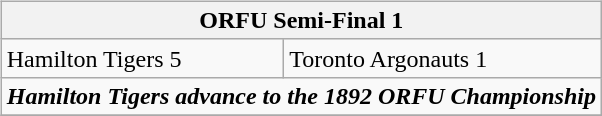<table cellspacing="10">
<tr>
<td valign="top"><br><table class="wikitable">
<tr>
<th bgcolor="#DDDDDD" colspan="4"><strong>ORFU Semi-Final 1</strong></th>
</tr>
<tr>
<td>Hamilton Tigers 5</td>
<td>Toronto Argonauts 1</td>
</tr>
<tr>
<td align="center" colspan="4"><strong><em>Hamilton Tigers advance to the 1892 ORFU Championship</em></strong></td>
</tr>
<tr>
</tr>
</table>
</td>
</tr>
</table>
